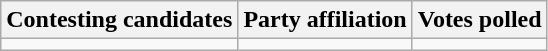<table class="wikitable sortable">
<tr>
<th>Contesting candidates</th>
<th>Party affiliation</th>
<th>Votes polled</th>
</tr>
<tr>
<td></td>
<td></td>
<td></td>
</tr>
</table>
